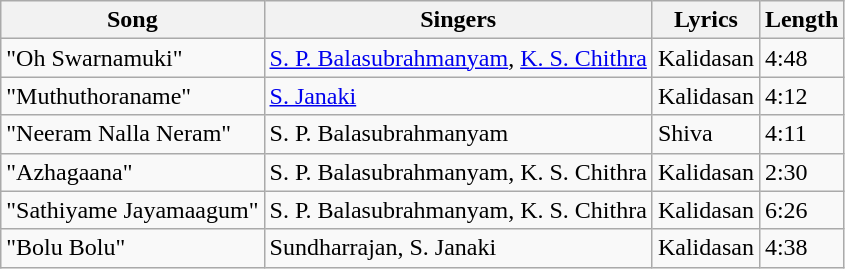<table class="wikitable">
<tr>
<th>Song</th>
<th>Singers</th>
<th>Lyrics</th>
<th>Length</th>
</tr>
<tr>
<td>"Oh Swarnamuki"</td>
<td><a href='#'>S. P. Balasubrahmanyam</a>, <a href='#'>K. S. Chithra</a></td>
<td>Kalidasan</td>
<td>4:48</td>
</tr>
<tr>
<td>"Muthuthoraname"</td>
<td><a href='#'>S. Janaki</a></td>
<td>Kalidasan</td>
<td>4:12</td>
</tr>
<tr>
<td>"Neeram Nalla Neram"</td>
<td>S. P. Balasubrahmanyam</td>
<td>Shiva</td>
<td>4:11</td>
</tr>
<tr>
<td>"Azhagaana"</td>
<td>S. P. Balasubrahmanyam, K. S. Chithra</td>
<td>Kalidasan</td>
<td>2:30</td>
</tr>
<tr>
<td>"Sathiyame Jayamaagum"</td>
<td>S. P. Balasubrahmanyam, K. S. Chithra</td>
<td>Kalidasan</td>
<td>6:26</td>
</tr>
<tr>
<td>"Bolu Bolu"</td>
<td>Sundharrajan, S. Janaki</td>
<td>Kalidasan</td>
<td>4:38</td>
</tr>
</table>
